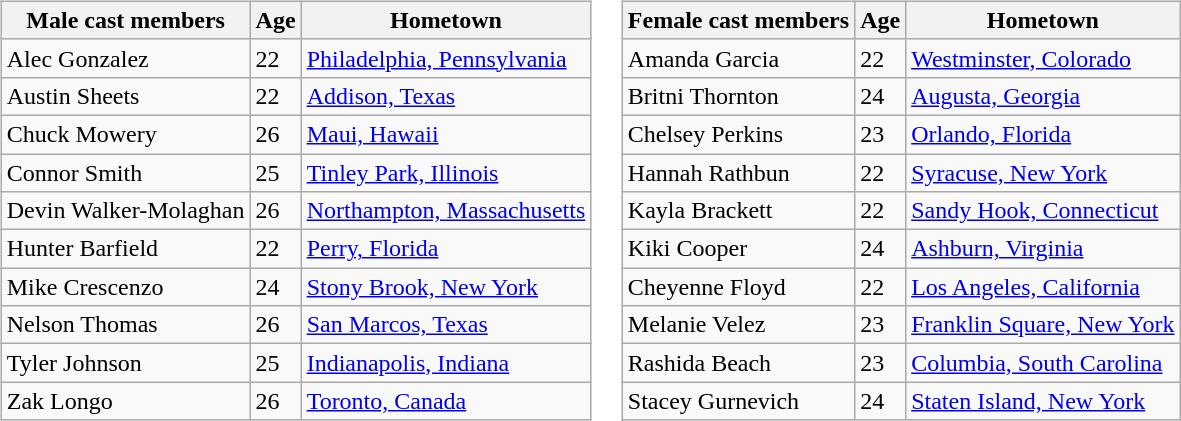<table>
<tr valign="top">
<td><br><table class= "wikitable sortable">
<tr>
<th nowrap>Male cast members</th>
<th>Age</th>
<th>Hometown</th>
</tr>
<tr>
<td>Alec Gonzalez</td>
<td>22</td>
<td><a href='#'>Philadelphia, Pennsylvania</a></td>
</tr>
<tr>
<td>Austin Sheets</td>
<td>22</td>
<td><a href='#'>Addison, Texas</a></td>
</tr>
<tr>
<td>Chuck Mowery</td>
<td>26</td>
<td><a href='#'>Maui, Hawaii</a></td>
</tr>
<tr>
<td>Connor Smith</td>
<td>25</td>
<td><a href='#'>Tinley Park, Illinois</a></td>
</tr>
<tr>
<td nowrap>Devin Walker-Molaghan</td>
<td>26</td>
<td nowrap><a href='#'>Northampton, Massachusetts</a></td>
</tr>
<tr>
<td>Hunter Barfield</td>
<td>22</td>
<td><a href='#'>Perry, Florida</a></td>
</tr>
<tr>
<td>Mike Crescenzo</td>
<td>24</td>
<td><a href='#'>Stony Brook, New York</a></td>
</tr>
<tr>
<td>Nelson Thomas</td>
<td>26</td>
<td><a href='#'>San Marcos, Texas</a></td>
</tr>
<tr>
<td>Tyler Johnson</td>
<td>25</td>
<td><a href='#'>Indianapolis, Indiana</a></td>
</tr>
<tr>
<td>Zak Longo</td>
<td>26</td>
<td><a href='#'>Toronto, Canada</a></td>
</tr>
</table>
</td>
<td><br><table class= "wikitable sortable">
<tr>
<th nowrap>Female cast members</th>
<th>Age</th>
<th>Hometown</th>
</tr>
<tr>
<td>Amanda Garcia</td>
<td>22</td>
<td><a href='#'>Westminster, Colorado</a></td>
</tr>
<tr>
<td>Britni Thornton</td>
<td>24</td>
<td><a href='#'>Augusta, Georgia</a></td>
</tr>
<tr>
<td>Chelsey Perkins</td>
<td>23</td>
<td><a href='#'>Orlando, Florida</a></td>
</tr>
<tr>
<td>Hannah Rathbun</td>
<td>22</td>
<td><a href='#'>Syracuse, New York</a></td>
</tr>
<tr>
<td>Kayla Brackett</td>
<td>22</td>
<td><a href='#'>Sandy Hook, Connecticut</a></td>
</tr>
<tr>
<td>Kiki Cooper</td>
<td>24</td>
<td><a href='#'>Ashburn, Virginia</a></td>
</tr>
<tr>
<td>Cheyenne Floyd</td>
<td>22</td>
<td><a href='#'>Los Angeles, California</a></td>
</tr>
<tr>
<td>Melanie Velez</td>
<td>23</td>
<td nowrap><a href='#'>Franklin Square, New York</a></td>
</tr>
<tr>
<td>Rashida Beach</td>
<td>23</td>
<td><a href='#'>Columbia, South Carolina</a></td>
</tr>
<tr>
<td nowrap>Stacey Gurnevich</td>
<td>24</td>
<td><a href='#'>Staten Island, New York</a></td>
</tr>
</table>
</td>
</tr>
</table>
